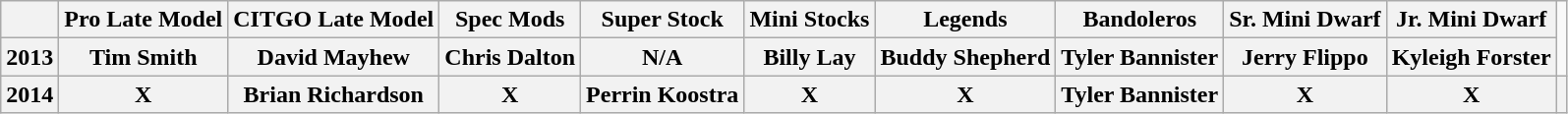<table class="wikitable sortable">
<tr>
<th></th>
<th>Pro Late Model</th>
<th>CITGO Late Model</th>
<th>Spec Mods</th>
<th>Super Stock</th>
<th>Mini Stocks</th>
<th>Legends</th>
<th>Bandoleros</th>
<th>Sr. Mini Dwarf</th>
<th>Jr. Mini Dwarf</th>
</tr>
<tr>
<th>2013</th>
<th>Tim Smith </th>
<th>David Mayhew </th>
<th>Chris Dalton </th>
<th>N/A</th>
<th>Billy Lay </th>
<th>Buddy Shepherd </th>
<th>Tyler Bannister </th>
<th>Jerry Flippo </th>
<th>Kyleigh Forster </th>
</tr>
<tr>
<th>2014</th>
<th>X</th>
<th>Brian Richardson </th>
<th>X</th>
<th>Perrin Koostra </th>
<th>X</th>
<th>X</th>
<th>Tyler Bannister </th>
<th>X</th>
<th>X</th>
<th></th>
</tr>
</table>
